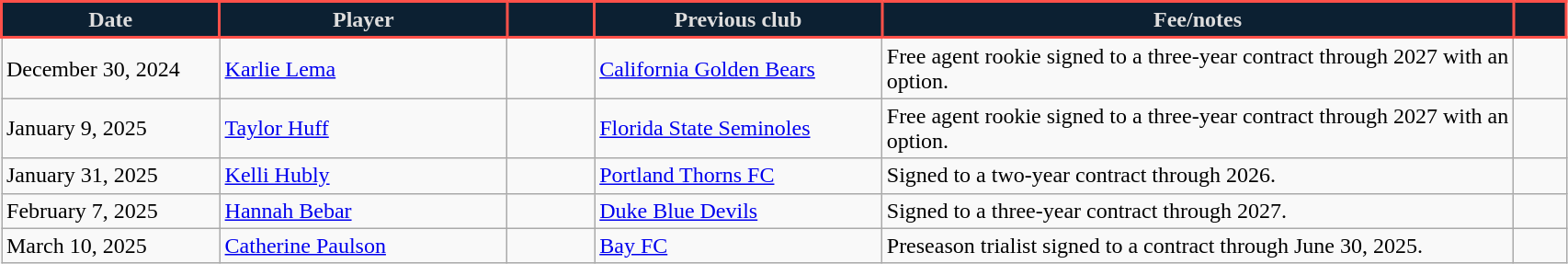<table class="wikitable sortable">
<tr>
<th style="background:#0C2032; color:#DFDEDE; border:2px solid #FF5049; width:150px;" scope="col" data-sort-type="date">Date</th>
<th style="background:#0C2032; color:#DFDEDE; border:2px solid #FF5049; width:200px;" scope="col">Player</th>
<th style="background:#0C2032; color:#DFDEDE; border:2px solid #FF5049; width:55px;" scope="col"></th>
<th style="background:#0C2032; color:#DFDEDE; border:2px solid #FF5049; width:200px;" scope="col">Previous club</th>
<th style="background:#0C2032; color:#DFDEDE; border:2px solid #FF5049; width:450px;" scope="col">Fee/notes</th>
<th style="background:#0C2032; color:#DFDEDE; border:2px solid #FF5049; width:30px;" scope="col"></th>
</tr>
<tr>
<td>December 30, 2024</td>
<td> <a href='#'>Karlie Lema</a></td>
<td align="center"></td>
<td> <a href='#'>California Golden Bears</a></td>
<td>Free agent rookie signed to a three-year contract through 2027 with an option.</td>
<td></td>
</tr>
<tr>
<td>January 9, 2025</td>
<td> <a href='#'>Taylor Huff</a></td>
<td></td>
<td> <a href='#'>Florida State Seminoles</a></td>
<td>Free agent rookie signed to a three-year contract through 2027 with an option.</td>
<td></td>
</tr>
<tr>
<td>January 31, 2025</td>
<td> <a href='#'>Kelli Hubly</a></td>
<td></td>
<td> <a href='#'>Portland Thorns FC</a></td>
<td>Signed to a two-year contract through 2026.</td>
<td></td>
</tr>
<tr>
<td>February 7, 2025</td>
<td> <a href='#'>Hannah Bebar</a></td>
<td></td>
<td> <a href='#'>Duke Blue Devils</a></td>
<td>Signed to a three-year contract through 2027.</td>
<td></td>
</tr>
<tr>
<td>March 10, 2025</td>
<td> <a href='#'>Catherine Paulson</a></td>
<td></td>
<td> <a href='#'>Bay FC</a></td>
<td>Preseason trialist signed to a contract through June 30, 2025.</td>
<td></td>
</tr>
</table>
